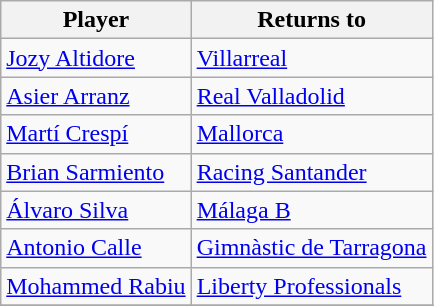<table class="wikitable">
<tr>
<th>Player</th>
<th>Returns to</th>
</tr>
<tr>
<td> <a href='#'>Jozy Altidore</a></td>
<td> <a href='#'>Villarreal</a></td>
</tr>
<tr>
<td> <a href='#'>Asier Arranz</a></td>
<td> <a href='#'>Real Valladolid</a></td>
</tr>
<tr>
<td> <a href='#'>Martí Crespí</a></td>
<td> <a href='#'>Mallorca</a></td>
</tr>
<tr>
<td> <a href='#'>Brian Sarmiento</a></td>
<td> <a href='#'>Racing Santander</a></td>
</tr>
<tr>
<td> <a href='#'>Álvaro Silva</a></td>
<td> <a href='#'>Málaga B</a></td>
</tr>
<tr>
<td> <a href='#'>Antonio Calle</a></td>
<td> <a href='#'>Gimnàstic de Tarragona</a></td>
</tr>
<tr>
<td> <a href='#'>Mohammed Rabiu</a></td>
<td> <a href='#'>Liberty Professionals</a></td>
</tr>
<tr>
</tr>
</table>
